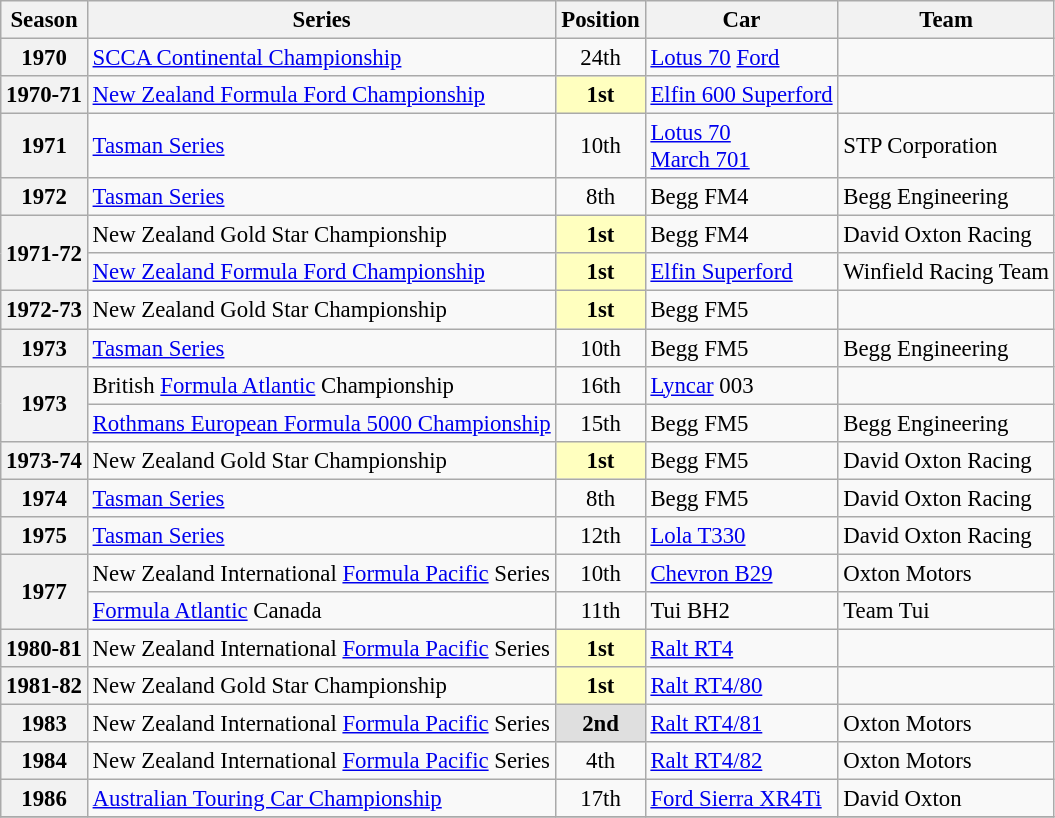<table class="wikitable" style="font-size: 95%;">
<tr>
<th>Season</th>
<th>Series</th>
<th>Position</th>
<th>Car</th>
<th>Team</th>
</tr>
<tr>
<th>1970</th>
<td><a href='#'>SCCA Continental Championship</a></td>
<td align=center>24th</td>
<td><a href='#'>Lotus 70</a> <a href='#'>Ford</a></td>
<td></td>
</tr>
<tr>
<th>1970-71</th>
<td><a href='#'>New Zealand Formula Ford Championship</a></td>
<td align=center style=background:#ffffbf><strong>1st</strong></td>
<td><a href='#'>Elfin 600 Superford</a></td>
<td></td>
</tr>
<tr>
<th>1971</th>
<td><a href='#'>Tasman Series</a></td>
<td align=center>10th</td>
<td><a href='#'>Lotus 70</a><br><a href='#'>March 701</a></td>
<td>STP Corporation</td>
</tr>
<tr>
<th>1972</th>
<td><a href='#'>Tasman Series</a></td>
<td align=center>8th</td>
<td>Begg FM4</td>
<td>Begg Engineering</td>
</tr>
<tr>
<th rowspan=2>1971-72</th>
<td>New Zealand Gold Star Championship</td>
<td align=center style=background:#ffffbf><strong>1st</strong></td>
<td>Begg FM4</td>
<td>David Oxton Racing</td>
</tr>
<tr>
<td><a href='#'>New Zealand Formula Ford Championship</a></td>
<td align=center style=background:#ffffbf><strong>1st</strong></td>
<td><a href='#'>Elfin Superford</a></td>
<td>Winfield Racing Team</td>
</tr>
<tr>
<th>1972-73</th>
<td>New Zealand Gold Star Championship</td>
<td align=center style=background:#ffffbf><strong>1st</strong></td>
<td>Begg FM5</td>
<td></td>
</tr>
<tr>
<th>1973</th>
<td><a href='#'>Tasman Series</a></td>
<td align=center>10th</td>
<td>Begg FM5</td>
<td>Begg Engineering</td>
</tr>
<tr>
<th rowspan=2>1973</th>
<td>British <a href='#'>Formula Atlantic</a> Championship</td>
<td align=center>16th</td>
<td><a href='#'>Lyncar</a> 003</td>
<td></td>
</tr>
<tr>
<td><a href='#'>Rothmans European Formula 5000 Championship</a></td>
<td align=center>15th</td>
<td>Begg FM5</td>
<td>Begg Engineering</td>
</tr>
<tr>
<th>1973-74</th>
<td>New Zealand Gold Star Championship</td>
<td align=center style=background:#ffffbf><strong>1st</strong></td>
<td>Begg FM5</td>
<td>David Oxton Racing</td>
</tr>
<tr>
<th>1974</th>
<td><a href='#'>Tasman Series</a></td>
<td align=center>8th</td>
<td>Begg FM5</td>
<td>David Oxton Racing</td>
</tr>
<tr>
<th>1975</th>
<td><a href='#'>Tasman Series</a></td>
<td align=center>12th</td>
<td><a href='#'>Lola T330</a></td>
<td>David Oxton Racing</td>
</tr>
<tr>
<th rowspan=2>1977</th>
<td>New Zealand International <a href='#'>Formula Pacific</a> Series</td>
<td align=center>10th</td>
<td><a href='#'>Chevron B29</a></td>
<td>Oxton Motors</td>
</tr>
<tr>
<td><a href='#'>Formula Atlantic</a> Canada</td>
<td align=center>11th</td>
<td>Tui BH2</td>
<td>Team Tui</td>
</tr>
<tr>
<th>1980-81</th>
<td>New Zealand International <a href='#'>Formula Pacific</a> Series</td>
<td align=center style=background:#ffffbf><strong>1st</strong></td>
<td><a href='#'>Ralt RT4</a></td>
<td></td>
</tr>
<tr>
<th>1981-82</th>
<td>New Zealand Gold Star Championship</td>
<td align=center style=background:#ffffbf><strong>1st</strong></td>
<td><a href='#'>Ralt RT4/80</a></td>
<td></td>
</tr>
<tr>
<th>1983</th>
<td>New Zealand International <a href='#'>Formula Pacific</a> Series</td>
<td align=center style=background:#dfdfdf><strong>2nd</strong></td>
<td><a href='#'>Ralt RT4/81</a></td>
<td>Oxton Motors</td>
</tr>
<tr>
<th>1984</th>
<td>New Zealand International <a href='#'>Formula Pacific</a> Series</td>
<td align=center>4th</td>
<td><a href='#'>Ralt RT4/82</a></td>
<td>Oxton Motors</td>
</tr>
<tr>
<th>1986</th>
<td><a href='#'>Australian Touring Car Championship</a></td>
<td align=center>17th</td>
<td><a href='#'>Ford Sierra XR4Ti</a></td>
<td>David Oxton</td>
</tr>
<tr>
</tr>
</table>
